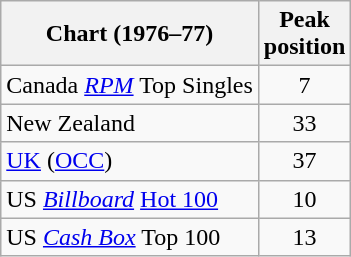<table class="wikitable sortable">
<tr>
<th>Chart (1976–77)</th>
<th>Peak<br>position</th>
</tr>
<tr>
<td>Canada <em><a href='#'>RPM</a></em> Top Singles</td>
<td style="text-align:center;">7</td>
</tr>
<tr>
<td>New Zealand</td>
<td style="text-align:center;">33</td>
</tr>
<tr>
<td><a href='#'>UK</a> (<a href='#'>OCC</a>)</td>
<td style="text-align:center;">37</td>
</tr>
<tr>
<td>US <em><a href='#'>Billboard</a></em> <a href='#'>Hot 100</a></td>
<td style="text-align:center;">10</td>
</tr>
<tr>
<td>US <a href='#'><em>Cash Box</em></a> Top 100</td>
<td align="center">13</td>
</tr>
</table>
